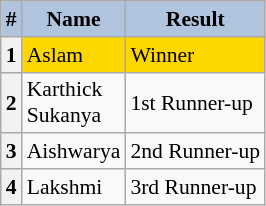<table class="wikitable" style="text-align:left;font-size:90%";>
<tr>
<th style= "background:LightSteelBlue;">#</th>
<th style= "background:LightSteelBlue;">Name</th>
<th style= "background:LightSteelBlue;">Result</th>
</tr>
<tr>
<th>1</th>
<td bgcolor="gold">Aslam</td>
<td bgcolor="gold">Winner</td>
</tr>
<tr>
<th>2</th>
<td>Karthick<br>Sukanya</td>
<td>1st Runner-up</td>
</tr>
<tr>
<th>3</th>
<td>Aishwarya</td>
<td>2nd Runner-up</td>
</tr>
<tr>
<th>4</th>
<td>Lakshmi</td>
<td>3rd Runner-up</td>
</tr>
</table>
